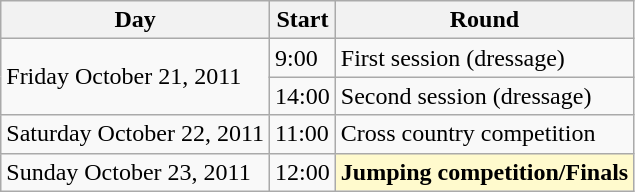<table class=wikitable>
<tr>
<th>Day</th>
<th>Start</th>
<th>Round</th>
</tr>
<tr>
<td rowspan=2>Friday October 21, 2011</td>
<td>9:00</td>
<td>First session (dressage)</td>
</tr>
<tr>
<td>14:00</td>
<td>Second session (dressage)</td>
</tr>
<tr>
<td>Saturday October 22, 2011</td>
<td>11:00</td>
<td>Cross country competition</td>
</tr>
<tr>
<td>Sunday October 23, 2011</td>
<td>12:00</td>
<td style=background:lemonchiffon><strong>Jumping competition/Finals</strong></td>
</tr>
</table>
